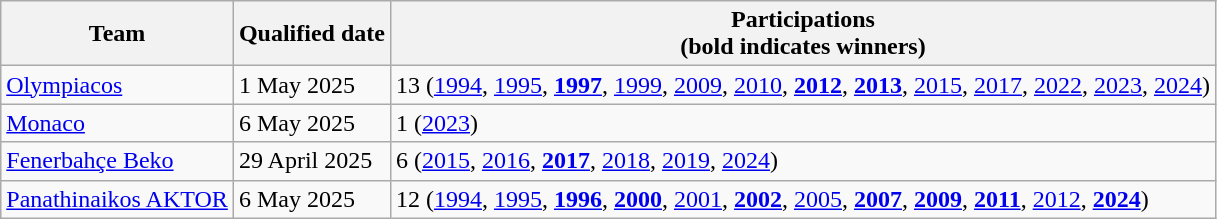<table class="wikitable">
<tr>
<th>Team</th>
<th>Qualified date</th>
<th>Participations<br>(bold indicates winners)</th>
</tr>
<tr>
<td> <a href='#'>Olympiacos</a></td>
<td>1 May 2025</td>
<td>13 (<a href='#'>1994</a>, <a href='#'>1995</a>, <strong><a href='#'>1997</a></strong>, <a href='#'>1999</a>, <a href='#'>2009</a>, <a href='#'>2010</a>, <strong><a href='#'>2012</a></strong>, <strong><a href='#'>2013</a></strong>, <a href='#'>2015</a>, <a href='#'>2017</a>, <a href='#'>2022</a>, <a href='#'>2023</a>, <a href='#'>2024</a>)</td>
</tr>
<tr>
<td> <a href='#'>Monaco</a></td>
<td>6 May 2025</td>
<td>1 (<a href='#'>2023</a>)</td>
</tr>
<tr>
<td> <a href='#'>Fenerbahçe Beko</a></td>
<td>29 April 2025</td>
<td>6 (<a href='#'>2015</a>, <a href='#'>2016</a>, <strong><a href='#'>2017</a></strong>, <a href='#'>2018</a>, <a href='#'>2019</a>, <a href='#'>2024</a>)</td>
</tr>
<tr>
<td> <a href='#'>Panathinaikos AKTOR</a></td>
<td>6 May 2025</td>
<td>12 (<a href='#'>1994</a>, <a href='#'>1995</a>, <strong><a href='#'>1996</a></strong>, <strong><a href='#'>2000</a></strong>, <a href='#'>2001</a>, <strong><a href='#'>2002</a></strong>, <a href='#'>2005</a>, <strong><a href='#'>2007</a></strong>, <strong><a href='#'>2009</a></strong>, <strong><a href='#'>2011</a></strong>, <a href='#'>2012</a>, <strong><a href='#'>2024</a></strong>)</td>
</tr>
</table>
